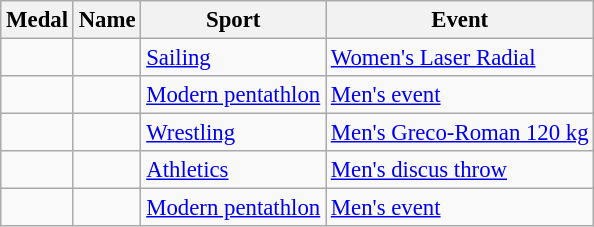<table class="wikitable sortable" style="font-size: 95%">
<tr>
<th>Medal</th>
<th>Name</th>
<th>Sport</th>
<th>Event</th>
</tr>
<tr>
<td></td>
<td></td>
<td><a href='#'>Sailing</a></td>
<td><a href='#'>Women's Laser Radial</a></td>
</tr>
<tr>
<td></td>
<td></td>
<td><a href='#'>Modern pentathlon</a></td>
<td><a href='#'>Men's event</a></td>
</tr>
<tr>
<td></td>
<td></td>
<td><a href='#'>Wrestling</a></td>
<td><a href='#'>Men's Greco-Roman 120 kg</a></td>
</tr>
<tr>
<td></td>
<td></td>
<td><a href='#'>Athletics</a></td>
<td><a href='#'>Men's discus throw</a></td>
</tr>
<tr>
<td></td>
<td></td>
<td><a href='#'>Modern pentathlon</a></td>
<td><a href='#'>Men's event</a></td>
</tr>
</table>
